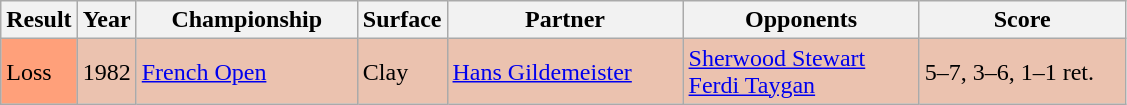<table class="sortable wikitable">
<tr>
<th style="width:40px">Result</th>
<th style="width:30px">Year</th>
<th style="width:140px">Championship</th>
<th style="width:50px">Surface</th>
<th style="width:150px">Partner</th>
<th style="width:150px">Opponents</th>
<th style="width:130px" class="unsortable">Score</th>
</tr>
<tr style="background:#ebc2af;">
<td style="background:#ffa07a;">Loss</td>
<td>1982</td>
<td><a href='#'>French Open</a></td>
<td>Clay</td>
<td> <a href='#'>Hans Gildemeister</a></td>
<td> <a href='#'>Sherwood Stewart</a><br> <a href='#'>Ferdi Taygan</a></td>
<td>5–7, 3–6, 1–1 ret.</td>
</tr>
</table>
